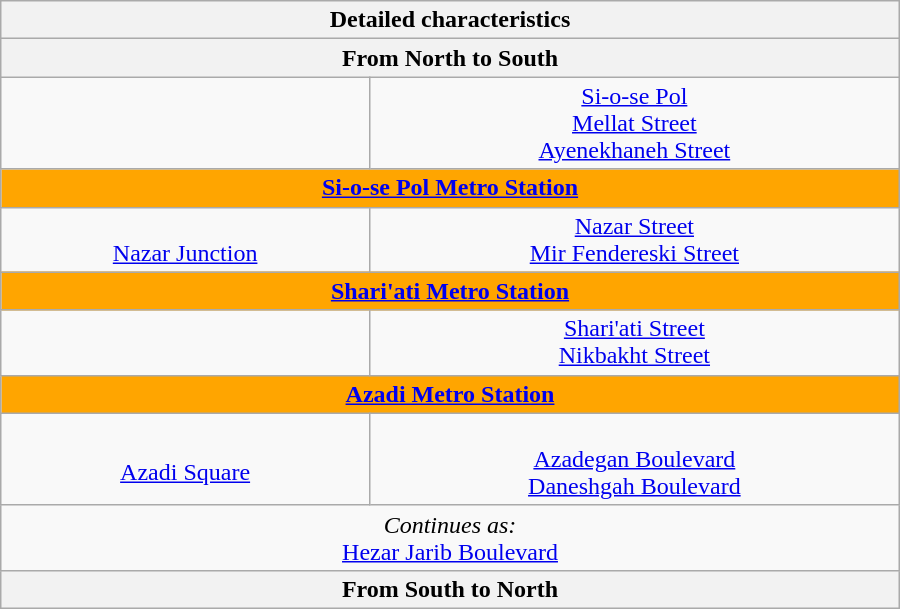<table class="wikitable collapsible collapsed" style="text-align:center" width="600px">
<tr>
<th colspan=3>Detailed characteristics</th>
</tr>
<tr>
<th text-align="center" colspan="3"> From North to South </th>
</tr>
<tr>
<td></td>
<td> <a href='#'>Si-o-se Pol</a><br> <a href='#'>Mellat Street</a><br> <a href='#'>Ayenekhaneh Street</a></td>
</tr>
<tr>
<td text-align="center" colspan="3" style="background: orange; color: white;"><strong><a href='#'><span>Si-o-se Pol Metro Station</span></a></strong></td>
</tr>
<tr>
<td><br><a href='#'>Nazar Junction</a></td>
<td> <a href='#'>Nazar Street</a><br> <a href='#'>Mir Fendereski Street</a></td>
</tr>
<tr>
<td text-align="center" colspan="3" style="background: orange; color: white;"><strong><a href='#'><span>Shari'ati Metro Station</span></a></strong></td>
</tr>
<tr>
<td></td>
<td> <a href='#'>Shari'ati Street</a><br> <a href='#'>Nikbakht Street</a></td>
</tr>
<tr>
<td text-align="center" colspan="3" style="background: orange; color: white;"><strong><a href='#'><span>Azadi Metro Station</span></a></strong></td>
</tr>
<tr>
<td><br><a href='#'>Azadi Square</a></td>
<td><br> <a href='#'>Azadegan Boulevard</a><br> <a href='#'>Daneshgah Boulevard</a></td>
</tr>
<tr>
<td colspan="7" align="center"><em>Continues as:</em><br> <a href='#'>Hezar Jarib Boulevard</a></td>
</tr>
<tr>
<th text-align="center" colspan="3"> From South to North </th>
</tr>
</table>
